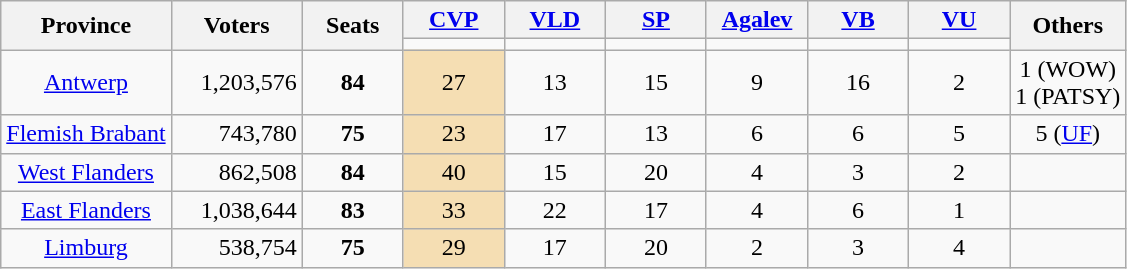<table class="wikitable" style="text-align:center;">
<tr>
<th rowspan="2">Province</th>
<th style="width:80px;" rowspan="2">Voters</th>
<th style="width:60px;" rowspan="2">Seats</th>
<th style="width:60px;"><a href='#'>CVP</a></th>
<th style="width:60px;"><a href='#'>VLD</a></th>
<th style="width:60px;"><a href='#'>SP</a></th>
<th style="width:60px;"><a href='#'>Agalev</a></th>
<th style="width:60px;"><a href='#'>VB</a></th>
<th style="width:60px;"><a href='#'>VU</a></th>
<th style="width:70px;" rowspan="2">Others</th>
</tr>
<tr>
<td></td>
<td></td>
<td></td>
<td></td>
<td></td>
<td></td>
</tr>
<tr>
<td><a href='#'>Antwerp</a></td>
<td style="text-align:right;">1,203,576</td>
<td><strong>84</strong></td>
<td style="background-color:#F5DEB3;">27</td>
<td>13</td>
<td>15</td>
<td>9</td>
<td>16</td>
<td>2</td>
<td>1 (WOW)<br>1 (PATSY)</td>
</tr>
<tr>
<td><a href='#'>Flemish Brabant</a></td>
<td style="text-align:right;">743,780</td>
<td><strong>75</strong></td>
<td style="background-color:#F5DEB3;">23</td>
<td>17</td>
<td>13</td>
<td>6</td>
<td>6</td>
<td>5</td>
<td>5 (<a href='#'>UF</a>)</td>
</tr>
<tr>
<td><a href='#'>West Flanders</a></td>
<td style="text-align:right;">862,508</td>
<td><strong>84</strong></td>
<td style="background-color:#F5DEB3;">40</td>
<td>15</td>
<td>20</td>
<td>4</td>
<td>3</td>
<td>2</td>
<td></td>
</tr>
<tr>
<td><a href='#'>East Flanders</a></td>
<td style="text-align:right;">1,038,644</td>
<td><strong>83</strong></td>
<td style="background-color:#F5DEB3;">33</td>
<td>22</td>
<td>17</td>
<td>4</td>
<td>6</td>
<td>1</td>
<td></td>
</tr>
<tr>
<td><a href='#'>Limburg</a></td>
<td style="text-align:right;">538,754</td>
<td><strong>75</strong></td>
<td style="background-color:#F5DEB3;">29</td>
<td>17</td>
<td>20</td>
<td>2</td>
<td>3</td>
<td>4</td>
<td></td>
</tr>
</table>
